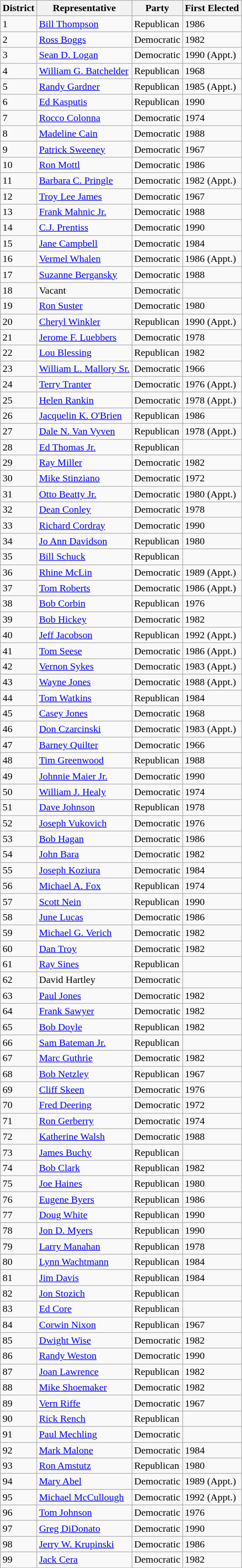<table class="wikitable sortable">
<tr>
<th>District</th>
<th>Representative</th>
<th>Party</th>
<th>First Elected</th>
</tr>
<tr>
<td>1</td>
<td><a href='#'>Bill Thompson</a></td>
<td>Republican</td>
<td>1986</td>
</tr>
<tr>
<td>2</td>
<td><a href='#'>Ross Boggs</a></td>
<td>Democratic</td>
<td>1982</td>
</tr>
<tr>
<td>3</td>
<td><a href='#'>Sean D. Logan</a></td>
<td>Democratic</td>
<td>1990 (Appt.)</td>
</tr>
<tr>
<td>4</td>
<td><a href='#'>William G. Batchelder</a></td>
<td>Republican</td>
<td>1968</td>
</tr>
<tr>
<td>5</td>
<td><a href='#'>Randy Gardner</a></td>
<td>Republican</td>
<td>1985 (Appt.)</td>
</tr>
<tr>
<td>6</td>
<td><a href='#'>Ed Kasputis</a></td>
<td>Republican</td>
<td>1990</td>
</tr>
<tr>
<td>7</td>
<td><a href='#'>Rocco Colonna</a></td>
<td>Democratic</td>
<td>1974</td>
</tr>
<tr>
<td>8</td>
<td><a href='#'>Madeline Cain</a></td>
<td>Democratic</td>
<td>1988</td>
</tr>
<tr>
<td>9</td>
<td><a href='#'>Patrick Sweeney</a></td>
<td>Democratic</td>
<td>1967</td>
</tr>
<tr>
<td>10</td>
<td><a href='#'>Ron Mottl</a></td>
<td>Democratic</td>
<td>1986</td>
</tr>
<tr>
<td>11</td>
<td><a href='#'>Barbara C. Pringle</a></td>
<td>Democratic</td>
<td>1982 (Appt.)</td>
</tr>
<tr>
<td>12</td>
<td><a href='#'>Troy Lee James</a></td>
<td>Democratic</td>
<td>1967</td>
</tr>
<tr>
<td>13</td>
<td><a href='#'>Frank Mahnic Jr.</a></td>
<td>Democratic</td>
<td>1988</td>
</tr>
<tr>
<td>14</td>
<td><a href='#'>C.J. Prentiss</a></td>
<td>Democratic</td>
<td>1990</td>
</tr>
<tr>
<td>15</td>
<td><a href='#'>Jane Campbell</a></td>
<td>Democratic</td>
<td>1984</td>
</tr>
<tr>
<td>16</td>
<td><a href='#'>Vermel Whalen</a></td>
<td>Democratic</td>
<td>1986 (Appt.)</td>
</tr>
<tr>
<td>17</td>
<td><a href='#'>Suzanne Bergansky</a></td>
<td>Democratic</td>
<td>1988</td>
</tr>
<tr>
<td>18</td>
<td>Vacant</td>
<td>Democratic</td>
<td></td>
</tr>
<tr>
<td>19</td>
<td><a href='#'>Ron Suster</a></td>
<td>Democratic</td>
<td>1980</td>
</tr>
<tr>
<td>20</td>
<td><a href='#'>Cheryl Winkler</a></td>
<td>Republican</td>
<td>1990 (Appt.)</td>
</tr>
<tr>
<td>21</td>
<td><a href='#'>Jerome F. Luebbers</a></td>
<td>Democratic</td>
<td>1978</td>
</tr>
<tr>
<td>22</td>
<td><a href='#'>Lou Blessing</a></td>
<td>Republican</td>
<td>1982</td>
</tr>
<tr>
<td>23</td>
<td><a href='#'>William L. Mallory Sr.</a></td>
<td>Democratic</td>
<td>1966</td>
</tr>
<tr>
<td>24</td>
<td><a href='#'>Terry Tranter</a></td>
<td>Democratic</td>
<td>1976 (Appt.)</td>
</tr>
<tr>
<td>25</td>
<td><a href='#'>Helen Rankin</a></td>
<td>Democratic</td>
<td>1978 (Appt.)</td>
</tr>
<tr>
<td>26</td>
<td><a href='#'>Jacquelin K. O'Brien</a></td>
<td>Republican</td>
<td>1986</td>
</tr>
<tr>
<td>27</td>
<td><a href='#'>Dale N. Van Vyven</a></td>
<td>Republican</td>
<td>1978 (Appt.)</td>
</tr>
<tr>
<td>28</td>
<td><a href='#'>Ed Thomas Jr.</a></td>
<td>Republican</td>
<td></td>
</tr>
<tr>
<td>29</td>
<td><a href='#'>Ray Miller</a></td>
<td>Democratic</td>
<td>1982</td>
</tr>
<tr>
<td>30</td>
<td><a href='#'>Mike Stinziano</a></td>
<td>Democratic</td>
<td>1972</td>
</tr>
<tr>
<td>31</td>
<td><a href='#'>Otto Beatty Jr.</a></td>
<td>Democratic</td>
<td>1980 (Appt.)</td>
</tr>
<tr>
<td>32</td>
<td><a href='#'>Dean Conley</a></td>
<td>Democratic</td>
<td>1978</td>
</tr>
<tr>
<td>33</td>
<td><a href='#'>Richard Cordray</a></td>
<td>Democratic</td>
<td>1990</td>
</tr>
<tr>
<td>34</td>
<td><a href='#'>Jo Ann Davidson</a></td>
<td>Republican</td>
<td>1980</td>
</tr>
<tr>
<td>35</td>
<td><a href='#'>Bill Schuck</a></td>
<td>Republican</td>
<td></td>
</tr>
<tr>
<td>36</td>
<td><a href='#'>Rhine McLin</a></td>
<td>Democratic</td>
<td>1989 (Appt.)</td>
</tr>
<tr>
<td>37</td>
<td><a href='#'>Tom Roberts</a></td>
<td>Democratic</td>
<td>1986 (Appt.)</td>
</tr>
<tr>
<td>38</td>
<td><a href='#'>Bob Corbin</a></td>
<td>Republican</td>
<td>1976</td>
</tr>
<tr>
<td>39</td>
<td><a href='#'>Bob Hickey</a></td>
<td>Democratic</td>
<td>1982</td>
</tr>
<tr>
<td>40</td>
<td><a href='#'>Jeff Jacobson</a></td>
<td>Republican</td>
<td>1992 (Appt.)</td>
</tr>
<tr>
<td>41</td>
<td><a href='#'>Tom Seese</a></td>
<td>Democratic</td>
<td>1986 (Appt.)</td>
</tr>
<tr>
<td>42</td>
<td><a href='#'>Vernon Sykes</a></td>
<td>Democratic</td>
<td>1983 (Appt.)</td>
</tr>
<tr>
<td>43</td>
<td><a href='#'>Wayne Jones</a></td>
<td>Democratic</td>
<td>1988 (Appt.)</td>
</tr>
<tr>
<td>44</td>
<td><a href='#'>Tom Watkins</a></td>
<td>Republican</td>
<td>1984</td>
</tr>
<tr>
<td>45</td>
<td><a href='#'>Casey Jones</a></td>
<td>Democratic</td>
<td>1968</td>
</tr>
<tr>
<td>46</td>
<td><a href='#'>Don Czarcinski</a></td>
<td>Democratic</td>
<td>1983 (Appt.)</td>
</tr>
<tr>
<td>47</td>
<td><a href='#'>Barney Quilter</a></td>
<td>Democratic</td>
<td>1966</td>
</tr>
<tr>
<td>48</td>
<td><a href='#'>Tim Greenwood</a></td>
<td>Republican</td>
<td>1988</td>
</tr>
<tr>
<td>49</td>
<td><a href='#'>Johnnie Maier Jr.</a></td>
<td>Democratic</td>
<td>1990</td>
</tr>
<tr>
<td>50</td>
<td><a href='#'>William J. Healy</a></td>
<td>Democratic</td>
<td>1974</td>
</tr>
<tr>
<td>51</td>
<td><a href='#'>Dave Johnson</a></td>
<td>Republican</td>
<td>1978</td>
</tr>
<tr>
<td>52</td>
<td><a href='#'>Joseph Vukovich</a></td>
<td>Democratic</td>
<td>1976</td>
</tr>
<tr>
<td>53</td>
<td><a href='#'>Bob Hagan</a></td>
<td>Democratic</td>
<td>1986</td>
</tr>
<tr>
<td>54</td>
<td><a href='#'>John Bara</a></td>
<td>Democratic</td>
<td>1982</td>
</tr>
<tr>
<td>55</td>
<td><a href='#'>Joseph Koziura</a></td>
<td>Democratic</td>
<td>1984</td>
</tr>
<tr>
<td>56</td>
<td><a href='#'>Michael A. Fox</a></td>
<td>Republican</td>
<td>1974</td>
</tr>
<tr>
<td>57</td>
<td><a href='#'>Scott Nein</a></td>
<td>Republican</td>
<td>1990</td>
</tr>
<tr>
<td>58</td>
<td><a href='#'>June Lucas</a></td>
<td>Democratic</td>
<td>1986</td>
</tr>
<tr>
<td>59</td>
<td><a href='#'>Michael G. Verich</a></td>
<td>Democratic</td>
<td>1982</td>
</tr>
<tr>
<td>60</td>
<td><a href='#'>Dan Troy</a></td>
<td>Democratic</td>
<td>1982</td>
</tr>
<tr>
<td>61</td>
<td><a href='#'>Ray Sines</a></td>
<td>Republican</td>
<td></td>
</tr>
<tr>
<td>62</td>
<td>David Hartley</td>
<td>Democratic</td>
<td></td>
</tr>
<tr>
<td>63</td>
<td><a href='#'>Paul Jones</a></td>
<td>Democratic</td>
<td>1982</td>
</tr>
<tr>
<td>64</td>
<td><a href='#'>Frank Sawyer</a></td>
<td>Democratic</td>
<td>1982</td>
</tr>
<tr>
<td>65</td>
<td><a href='#'>Bob Doyle</a></td>
<td>Republican</td>
<td>1982</td>
</tr>
<tr>
<td>66</td>
<td><a href='#'>Sam Bateman Jr.</a></td>
<td>Republican</td>
<td></td>
</tr>
<tr>
<td>67</td>
<td><a href='#'>Marc Guthrie</a></td>
<td>Democratic</td>
<td>1982</td>
</tr>
<tr>
<td>68</td>
<td><a href='#'>Bob Netzley</a></td>
<td>Republican</td>
<td>1967</td>
</tr>
<tr>
<td>69</td>
<td><a href='#'>Cliff Skeen</a></td>
<td>Democratic</td>
<td>1976</td>
</tr>
<tr>
<td>70</td>
<td><a href='#'>Fred Deering</a></td>
<td>Democratic</td>
<td>1972</td>
</tr>
<tr>
<td>71</td>
<td><a href='#'>Ron Gerberry</a></td>
<td>Democratic</td>
<td>1974</td>
</tr>
<tr>
<td>72</td>
<td><a href='#'>Katherine Walsh</a></td>
<td>Democratic</td>
<td>1988</td>
</tr>
<tr>
<td>73</td>
<td><a href='#'>James Buchy</a></td>
<td>Republican</td>
<td></td>
</tr>
<tr>
<td>74</td>
<td><a href='#'>Bob Clark</a></td>
<td>Republican</td>
<td>1982</td>
</tr>
<tr>
<td>75</td>
<td><a href='#'>Joe Haines</a></td>
<td>Republican</td>
<td>1980</td>
</tr>
<tr>
<td>76</td>
<td><a href='#'>Eugene Byers</a></td>
<td>Republican</td>
<td>1986</td>
</tr>
<tr>
<td>77</td>
<td><a href='#'>Doug White</a></td>
<td>Republican</td>
<td>1990</td>
</tr>
<tr>
<td>78</td>
<td><a href='#'>Jon D. Myers</a></td>
<td>Republican</td>
<td>1990</td>
</tr>
<tr>
<td>79</td>
<td><a href='#'>Larry Manahan</a></td>
<td>Republican</td>
<td>1978</td>
</tr>
<tr>
<td>80</td>
<td><a href='#'>Lynn Wachtmann</a></td>
<td>Republican</td>
<td>1984</td>
</tr>
<tr>
<td>81</td>
<td><a href='#'>Jim Davis</a></td>
<td>Republican</td>
<td>1984</td>
</tr>
<tr>
<td>82</td>
<td><a href='#'>Jon Stozich</a></td>
<td>Republican</td>
<td></td>
</tr>
<tr>
<td>83</td>
<td><a href='#'>Ed Core</a></td>
<td>Republican</td>
<td></td>
</tr>
<tr>
<td>84</td>
<td><a href='#'>Corwin Nixon</a></td>
<td>Republican</td>
<td>1967</td>
</tr>
<tr>
<td>85</td>
<td><a href='#'>Dwight Wise</a></td>
<td>Democratic</td>
<td>1982</td>
</tr>
<tr>
<td>86</td>
<td><a href='#'>Randy Weston</a></td>
<td>Democratic</td>
<td>1990</td>
</tr>
<tr>
<td>87</td>
<td><a href='#'>Joan Lawrence</a></td>
<td>Republican</td>
<td>1982</td>
</tr>
<tr>
<td>88</td>
<td><a href='#'>Mike Shoemaker</a></td>
<td>Democratic</td>
<td>1982</td>
</tr>
<tr>
<td>89</td>
<td><a href='#'>Vern Riffe</a></td>
<td>Democratic</td>
<td>1967</td>
</tr>
<tr>
<td>90</td>
<td><a href='#'>Rick Rench</a></td>
<td>Republican</td>
<td></td>
</tr>
<tr>
<td>91</td>
<td><a href='#'>Paul Mechling</a></td>
<td>Democratic</td>
<td></td>
</tr>
<tr>
<td>92</td>
<td><a href='#'>Mark Malone</a></td>
<td>Democratic</td>
<td>1984</td>
</tr>
<tr>
<td>93</td>
<td><a href='#'>Ron Amstutz</a></td>
<td>Republican</td>
<td>1980</td>
</tr>
<tr>
<td>94</td>
<td><a href='#'>Mary Abel</a></td>
<td>Democratic</td>
<td>1989 (Appt.)</td>
</tr>
<tr>
<td>95</td>
<td><a href='#'>Michael McCullough</a></td>
<td>Democratic</td>
<td>1992 (Appt.)</td>
</tr>
<tr>
<td>96</td>
<td><a href='#'>Tom Johnson</a></td>
<td>Democratic</td>
<td>1976</td>
</tr>
<tr>
<td>97</td>
<td><a href='#'>Greg DiDonato</a></td>
<td>Democratic</td>
<td>1990</td>
</tr>
<tr>
<td>98</td>
<td><a href='#'>Jerry W. Krupinski</a></td>
<td>Democratic</td>
<td>1986</td>
</tr>
<tr>
<td>99</td>
<td><a href='#'>Jack Cera</a></td>
<td>Democratic</td>
<td>1982</td>
</tr>
</table>
